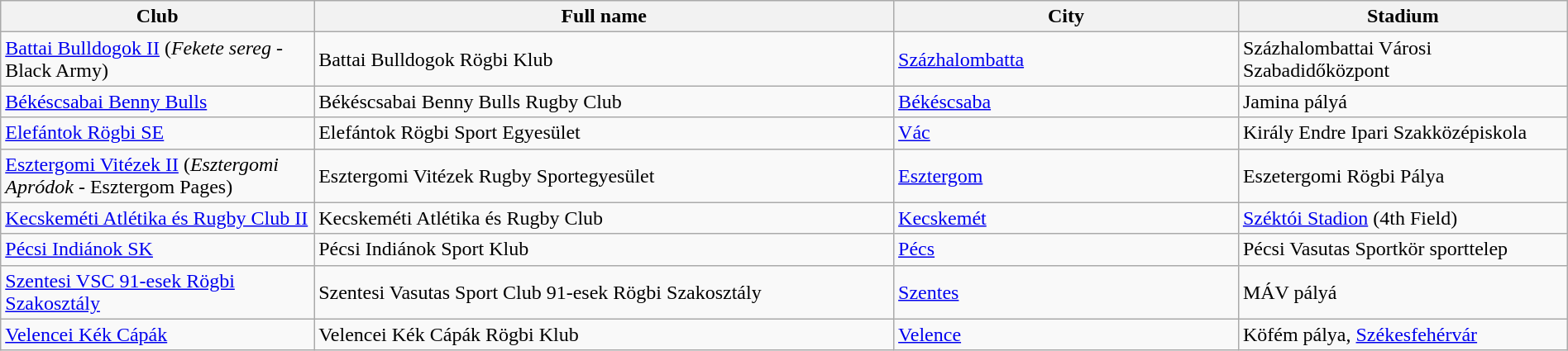<table class="wikitable" width="100%">
<tr>
<th width="20%">Club</th>
<th width="37%">Full name</th>
<th width="22%">City</th>
<th width="21%">Stadium</th>
</tr>
<tr>
<td><a href='#'>Battai Bulldogok II</a> (<em>Fekete sereg</em> - Black Army)</td>
<td>Battai Bulldogok Rögbi Klub</td>
<td><a href='#'>Százhalombatta</a></td>
<td>Százhalombattai Városi Szabadidőközpont</td>
</tr>
<tr>
<td><a href='#'>Békéscsabai Benny Bulls</a></td>
<td>Békéscsabai Benny Bulls Rugby Club</td>
<td><a href='#'>Békéscsaba</a></td>
<td>Jamina pályá</td>
</tr>
<tr>
<td><a href='#'>Elefántok Rögbi SE</a></td>
<td>Elefántok Rögbi Sport Egyesület</td>
<td><a href='#'>Vác</a></td>
<td>Király Endre Ipari Szakközépiskola</td>
</tr>
<tr>
<td><a href='#'>Esztergomi Vitézek II</a> (<em>Esztergomi Apródok</em> - Esztergom Pages)</td>
<td>Esztergomi Vitézek Rugby Sportegyesület</td>
<td><a href='#'>Esztergom</a></td>
<td>Eszetergomi Rögbi Pálya</td>
</tr>
<tr>
<td><a href='#'>Kecskeméti Atlétika és Rugby Club II</a></td>
<td>Kecskeméti Atlétika és Rugby Club</td>
<td><a href='#'>Kecskemét</a></td>
<td><a href='#'>Széktói Stadion</a> (4th Field)</td>
</tr>
<tr>
<td><a href='#'>Pécsi Indiánok SK</a></td>
<td>Pécsi Indiánok Sport Klub</td>
<td><a href='#'>Pécs</a></td>
<td>Pécsi Vasutas Sportkör sporttelep</td>
</tr>
<tr>
<td><a href='#'>Szentesi VSC 91-esek Rögbi Szakosztály</a></td>
<td>Szentesi Vasutas Sport Club 91-esek Rögbi Szakosztály</td>
<td><a href='#'>Szentes</a></td>
<td>MÁV pályá</td>
</tr>
<tr>
<td><a href='#'>Velencei Kék Cápák</a></td>
<td>Velencei Kék Cápák Rögbi Klub</td>
<td><a href='#'>Velence</a></td>
<td>Köfém pálya, <a href='#'>Székesfehérvár</a></td>
</tr>
</table>
